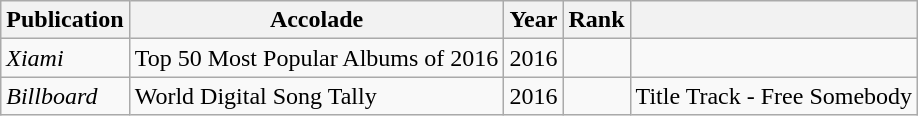<table class="sortable wikitable">
<tr>
<th>Publication</th>
<th>Accolade</th>
<th>Year</th>
<th>Rank</th>
<th class="unsortable"></th>
</tr>
<tr>
<td><em>Xiami</em></td>
<td>Top 50 Most Popular Albums of 2016</td>
<td>2016</td>
<td></td>
<td></td>
</tr>
<tr>
<td><em>Billboard</em></td>
<td>World Digital Song Tally</td>
<td>2016</td>
<td></td>
<td>Title Track - Free Somebody</td>
</tr>
</table>
